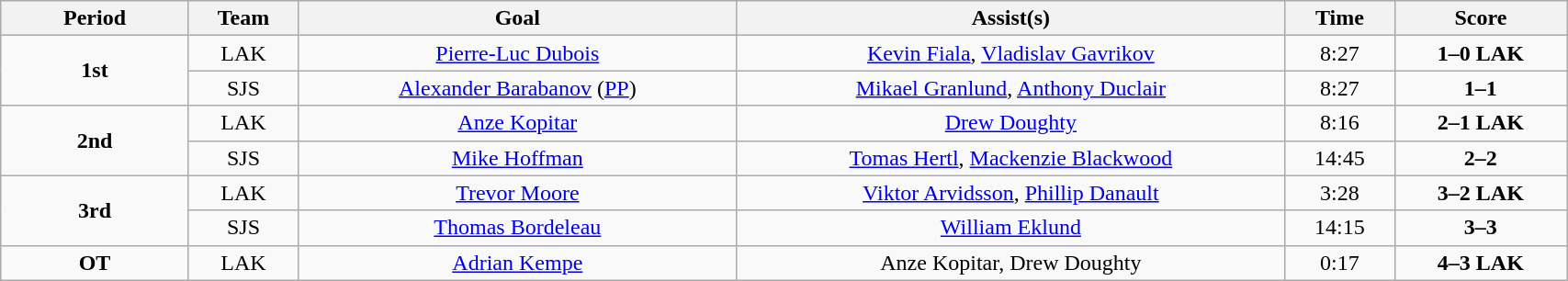<table width="90%" class="wikitable">
<tr>
<th width="12%">Period</th>
<th width="7%">Team</th>
<th width="28%">Goal</th>
<th width="35%">Assist(s)</th>
<th width="7%">Time</th>
<th width="11%">Score</th>
</tr>
<tr>
<td rowspan="2" align=center><strong>1st</strong></td>
<td align=center>LAK</td>
<td align=center><a href='#'>Pierre-Luc Dubois</a></td>
<td align=center><a href='#'>Kevin Fiala</a>, <a href='#'>Vladislav Gavrikov</a></td>
<td align=center>8:27</td>
<td align=center><strong>1–0 LAK</strong></td>
</tr>
<tr>
<td align=center>SJS</td>
<td align=center><a href='#'>Alexander Barabanov</a> (<a href='#'>PP</a>)</td>
<td align=center><a href='#'>Mikael Granlund</a>, <a href='#'>Anthony Duclair</a></td>
<td align=center>8:27</td>
<td align=center><strong>1–1</strong></td>
</tr>
<tr>
<td rowspan="2" align=center><strong>2nd</strong></td>
<td align=center>LAK</td>
<td align=center><a href='#'>Anze Kopitar</a></td>
<td align=center><a href='#'>Drew Doughty</a></td>
<td align=center>8:16</td>
<td align=center><strong>2–1 LAK</strong></td>
</tr>
<tr>
<td align=center>SJS</td>
<td align=center><a href='#'>Mike Hoffman</a></td>
<td align=center><a href='#'>Tomas Hertl</a>, <a href='#'>Mackenzie Blackwood</a></td>
<td align=center>14:45</td>
<td align=center><strong>2–2</strong></td>
</tr>
<tr>
<td rowspan="2" align=center><strong>3rd</strong></td>
<td align=center>LAK</td>
<td align=center><a href='#'>Trevor Moore</a></td>
<td align=center><a href='#'>Viktor Arvidsson</a>, <a href='#'>Phillip Danault</a></td>
<td align=center>3:28</td>
<td align=center><strong>3–2 LAK</strong></td>
</tr>
<tr>
<td align=center>SJS</td>
<td align=center><a href='#'>Thomas Bordeleau</a></td>
<td align=center><a href='#'>William Eklund</a></td>
<td align=center>14:15</td>
<td align=center><strong>3–3</strong></td>
</tr>
<tr>
<td align=center><strong>OT</strong></td>
<td align=center>LAK</td>
<td align=center><a href='#'>Adrian Kempe</a></td>
<td align=center>Anze Kopitar, Drew Doughty</td>
<td align=center>0:17</td>
<td align=center><strong>4–3 LAK</strong></td>
</tr>
</table>
